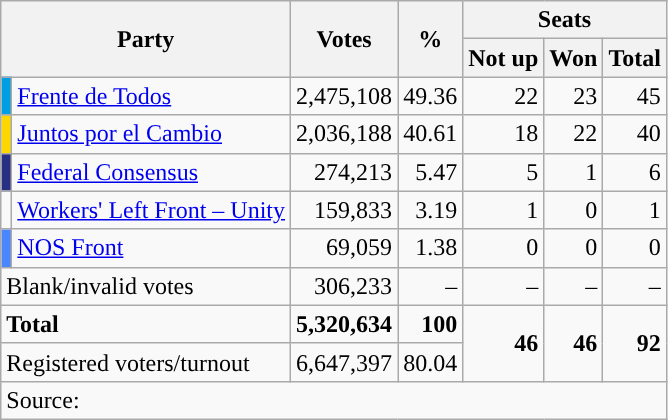<table class="wikitable" style="text-align:right">
<tr>
<th colspan="2" rowspan="2">Party</th>
<th rowspan="2">Votes</th>
<th rowspan="2">%</th>
<th colspan="3">Seats</th>
</tr>
<tr>
<th>Not up</th>
<th>Won</th>
<th>Total</th>
</tr>
<tr>
<td style="color:inherit;background:#009FE3"></td>
<td align="left"><a href='#'>Frente de Todos</a></td>
<td>2,475,108</td>
<td>49.36</td>
<td>22</td>
<td>23</td>
<td>45</td>
</tr>
<tr>
<td style="color:inherit;background:#FFD700"></td>
<td align="left"><a href='#'>Juntos por el Cambio</a></td>
<td>2,036,188</td>
<td>40.61</td>
<td>18</td>
<td>22</td>
<td>40</td>
</tr>
<tr>
<td style="color:inherit;background:#283084"></td>
<td align="left"><a href='#'>Federal Consensus</a></td>
<td>274,213</td>
<td>5.47</td>
<td>5</td>
<td>1</td>
<td>6</td>
</tr>
<tr>
<td></td>
<td align="left"><a href='#'>Workers' Left Front – Unity</a></td>
<td>159,833</td>
<td>3.19</td>
<td>1</td>
<td>0</td>
<td>1</td>
</tr>
<tr>
<td style="color:inherit;background:#4A87FF"></td>
<td align="left"><a href='#'>NOS Front</a></td>
<td>69,059</td>
<td>1.38</td>
<td>0</td>
<td>0</td>
<td>0</td>
</tr>
<tr>
<td colspan="2" align="left">Blank/invalid votes</td>
<td>306,233</td>
<td>–</td>
<td>–</td>
<td>–</td>
<td>–</td>
</tr>
<tr>
<td colspan="2" align="left"><strong>Total</strong></td>
<td><strong>5,320,634</strong></td>
<td><strong>100</strong></td>
<td rowspan="2"><strong>46</strong></td>
<td rowspan="2"><strong>46</strong></td>
<td rowspan="2"><strong>92</strong></td>
</tr>
<tr>
<td colspan="2" align="left">Registered voters/turnout</td>
<td>6,647,397</td>
<td>80.04</td>
</tr>
<tr>
<td colspan="7" align="left">Source: </td>
</tr>
</table>
